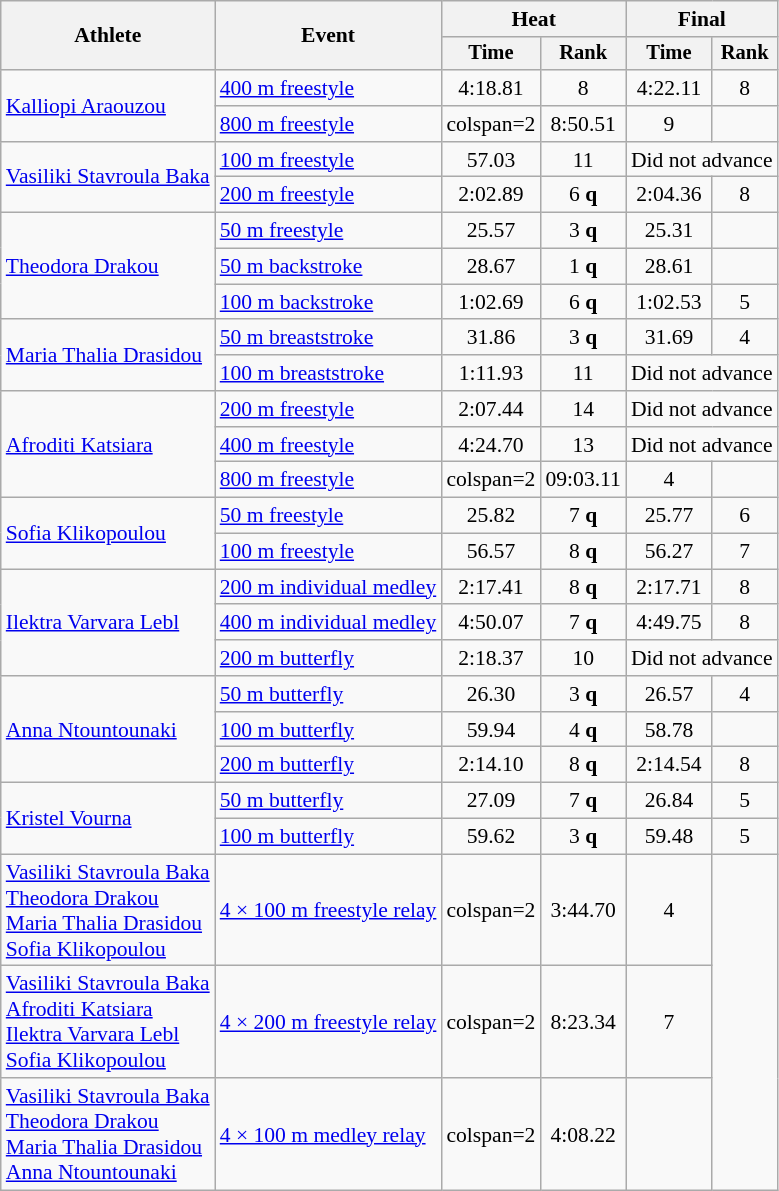<table class=wikitable style="font-size:90%">
<tr>
<th rowspan="2">Athlete</th>
<th rowspan="2">Event</th>
<th colspan="2">Heat</th>
<th colspan="2">Final</th>
</tr>
<tr style="font-size:95%">
<th>Time</th>
<th>Rank</th>
<th>Time</th>
<th>Rank</th>
</tr>
<tr align=center>
<td align=left rowspan=2><a href='#'>Kalliopi Araouzou</a></td>
<td align=left><a href='#'>400 m freestyle</a></td>
<td>4:18.81</td>
<td>8</td>
<td>4:22.11</td>
<td>8</td>
</tr>
<tr align=center>
<td align=left><a href='#'>800 m freestyle</a></td>
<td>colspan=2 </td>
<td>8:50.51</td>
<td>9</td>
</tr>
<tr align=center>
<td align=left rowspan=2><a href='#'>Vasiliki Stavroula Baka</a></td>
<td align=left><a href='#'>100 m freestyle</a></td>
<td>57.03</td>
<td>11</td>
<td colspan=2>Did not advance</td>
</tr>
<tr align=center>
<td align=left><a href='#'>200 m freestyle</a></td>
<td>2:02.89</td>
<td>6 <strong>q</strong></td>
<td>2:04.36</td>
<td>8</td>
</tr>
<tr align=center>
<td align=left rowspan=3><a href='#'>Theodora Drakou</a></td>
<td align=left><a href='#'>50 m freestyle</a></td>
<td>25.57</td>
<td>3 <strong>q</strong></td>
<td>25.31</td>
<td></td>
</tr>
<tr align=center>
<td align=left><a href='#'>50 m backstroke</a></td>
<td>28.67</td>
<td>1 <strong>q</strong></td>
<td>28.61</td>
<td></td>
</tr>
<tr align=center>
<td align=left><a href='#'>100 m backstroke</a></td>
<td>1:02.69</td>
<td>6 <strong>q</strong></td>
<td>1:02.53</td>
<td>5</td>
</tr>
<tr align=center>
<td align=left rowspan=2><a href='#'>Maria Thalia Drasidou</a></td>
<td align=left><a href='#'>50 m breaststroke</a></td>
<td>31.86</td>
<td>3 <strong>q</strong></td>
<td>31.69</td>
<td>4</td>
</tr>
<tr align=center>
<td align=left><a href='#'>100 m breaststroke</a></td>
<td>1:11.93</td>
<td>11</td>
<td colspan=2>Did not advance</td>
</tr>
<tr align=center>
<td align=left rowspan=3><a href='#'>Afroditi Katsiara</a></td>
<td align=left><a href='#'>200 m freestyle</a></td>
<td>2:07.44</td>
<td>14</td>
<td colspan=2>Did not advance</td>
</tr>
<tr align=center>
<td align=left><a href='#'>400 m freestyle</a></td>
<td>4:24.70</td>
<td>13</td>
<td colspan=2>Did not advance</td>
</tr>
<tr align=center>
<td align=left><a href='#'>800 m freestyle</a></td>
<td>colspan=2 </td>
<td>09:03.11</td>
<td>4</td>
</tr>
<tr align=center>
<td align=left rowspan=2><a href='#'>Sofia Klikopoulou</a></td>
<td align=left><a href='#'>50 m freestyle</a></td>
<td>25.82</td>
<td>7 <strong>q</strong></td>
<td>25.77</td>
<td>6</td>
</tr>
<tr align=center>
<td align=left><a href='#'>100 m freestyle</a></td>
<td>56.57</td>
<td>8 <strong>q</strong></td>
<td>56.27</td>
<td>7</td>
</tr>
<tr align=center>
<td align=left rowspan=3><a href='#'>Ilektra Varvara Lebl</a></td>
<td align=left><a href='#'>200 m individual medley</a></td>
<td>2:17.41</td>
<td>8 <strong>q</strong></td>
<td>2:17.71</td>
<td>8</td>
</tr>
<tr align=center>
<td align=left><a href='#'>400 m individual medley</a></td>
<td>4:50.07</td>
<td>7 <strong>q</strong></td>
<td>4:49.75</td>
<td>8</td>
</tr>
<tr align=center>
<td align=left><a href='#'>200 m butterfly</a></td>
<td>2:18.37</td>
<td>10</td>
<td colspan=2>Did not advance</td>
</tr>
<tr align=center>
<td align=left rowspan=3><a href='#'>Anna Ntountounaki</a></td>
<td align=left><a href='#'>50 m butterfly</a></td>
<td>26.30</td>
<td>3 <strong>q</strong></td>
<td>26.57</td>
<td>4</td>
</tr>
<tr align=center>
<td align=left><a href='#'>100 m butterfly</a></td>
<td>59.94</td>
<td>4 <strong>q</strong></td>
<td>58.78</td>
<td></td>
</tr>
<tr align=center>
<td align=left><a href='#'>200 m butterfly</a></td>
<td>2:14.10</td>
<td>8 <strong>q</strong></td>
<td>2:14.54</td>
<td>8</td>
</tr>
<tr align=center>
<td align=left rowspan=2><a href='#'>Kristel Vourna</a></td>
<td align=left><a href='#'>50 m butterfly</a></td>
<td>27.09</td>
<td>7 <strong>q</strong></td>
<td>26.84</td>
<td>5</td>
</tr>
<tr align=center>
<td align=left><a href='#'>100 m butterfly</a></td>
<td>59.62</td>
<td>3 <strong>q</strong></td>
<td>59.48</td>
<td>5</td>
</tr>
<tr align=center>
<td align=left><a href='#'>Vasiliki Stavroula Baka</a><br><a href='#'>Theodora Drakou</a><br><a href='#'>Maria Thalia Drasidou</a><br><a href='#'>Sofia Klikopoulou</a></td>
<td align=left><a href='#'>4 × 100 m freestyle relay</a></td>
<td>colspan=2 </td>
<td>3:44.70</td>
<td>4</td>
</tr>
<tr align=center>
<td align=left><a href='#'>Vasiliki Stavroula Baka</a><br><a href='#'>Afroditi Katsiara</a><br><a href='#'>Ilektra Varvara Lebl</a><br><a href='#'>Sofia Klikopoulou</a></td>
<td align=left><a href='#'>4 × 200 m freestyle relay</a></td>
<td>colspan=2 </td>
<td>8:23.34</td>
<td>7</td>
</tr>
<tr align=center>
<td align=left><a href='#'>Vasiliki Stavroula Baka</a><br><a href='#'>Theodora Drakou</a><br><a href='#'>Maria Thalia Drasidou</a><br><a href='#'>Anna Ntountounaki</a></td>
<td align=left><a href='#'>4 × 100 m medley relay</a></td>
<td>colspan=2 </td>
<td>4:08.22</td>
<td></td>
</tr>
</table>
